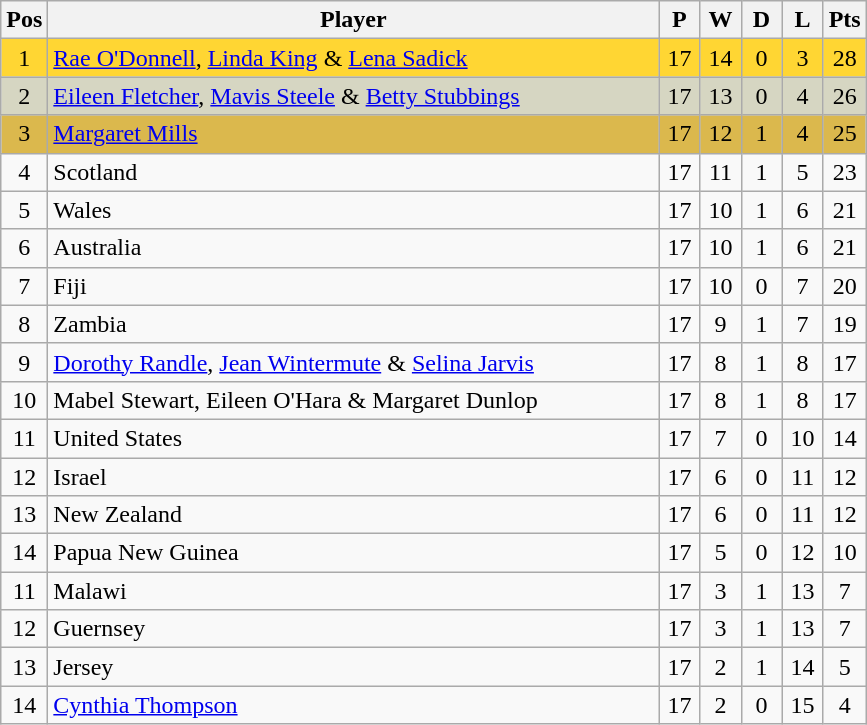<table class="wikitable" style="font-size: 100%">
<tr>
<th width=20>Pos</th>
<th width=400>Player</th>
<th width=20>P</th>
<th width=20>W</th>
<th width=20>D</th>
<th width=20>L</th>
<th width=20>Pts</th>
</tr>
<tr align=center style="background: #FFD633;">
<td>1</td>
<td align="left"> <a href='#'>Rae O'Donnell</a>, <a href='#'>Linda King</a> & <a href='#'>Lena Sadick</a></td>
<td>17</td>
<td>14</td>
<td>0</td>
<td>3</td>
<td>28</td>
</tr>
<tr align=center style="background: #D6D6C2;">
<td>2</td>
<td align="left"> <a href='#'>Eileen Fletcher</a>, <a href='#'>Mavis Steele</a> & <a href='#'>Betty Stubbings</a></td>
<td>17</td>
<td>13</td>
<td>0</td>
<td>4</td>
<td>26</td>
</tr>
<tr align=center style="background: #DBB84D;">
<td>3</td>
<td align="left"> <a href='#'>Margaret Mills</a></td>
<td>17</td>
<td>12</td>
<td>1</td>
<td>4</td>
<td>25</td>
</tr>
<tr align=center>
<td>4</td>
<td align="left"> Scotland</td>
<td>17</td>
<td>11</td>
<td>1</td>
<td>5</td>
<td>23</td>
</tr>
<tr align=center>
<td>5</td>
<td align="left"> Wales</td>
<td>17</td>
<td>10</td>
<td>1</td>
<td>6</td>
<td>21</td>
</tr>
<tr align=center>
<td>6</td>
<td align="left"> Australia</td>
<td>17</td>
<td>10</td>
<td>1</td>
<td>6</td>
<td>21</td>
</tr>
<tr align=center>
<td>7</td>
<td align="left"> Fiji</td>
<td>17</td>
<td>10</td>
<td>0</td>
<td>7</td>
<td>20</td>
</tr>
<tr align=center>
<td>8</td>
<td align="left"> Zambia</td>
<td>17</td>
<td>9</td>
<td>1</td>
<td>7</td>
<td>19</td>
</tr>
<tr align=center>
<td>9</td>
<td align="left"> <a href='#'>Dorothy Randle</a>, <a href='#'>Jean Wintermute</a> & <a href='#'>Selina Jarvis</a></td>
<td>17</td>
<td>8</td>
<td>1</td>
<td>8</td>
<td>17</td>
</tr>
<tr align=center>
<td>10</td>
<td align="left"> Mabel Stewart, Eileen O'Hara & Margaret Dunlop</td>
<td>17</td>
<td>8</td>
<td>1</td>
<td>8</td>
<td>17</td>
</tr>
<tr align=center>
<td>11</td>
<td align="left"> United States</td>
<td>17</td>
<td>7</td>
<td>0</td>
<td>10</td>
<td>14</td>
</tr>
<tr align=center>
<td>12</td>
<td align="left"> Israel</td>
<td>17</td>
<td>6</td>
<td>0</td>
<td>11</td>
<td>12</td>
</tr>
<tr align=center>
<td>13</td>
<td align="left"> New Zealand</td>
<td>17</td>
<td>6</td>
<td>0</td>
<td>11</td>
<td>12</td>
</tr>
<tr align=center>
<td>14</td>
<td align="left"> Papua New Guinea</td>
<td>17</td>
<td>5</td>
<td>0</td>
<td>12</td>
<td>10</td>
</tr>
<tr align=center>
<td>11</td>
<td align="left"> Malawi</td>
<td>17</td>
<td>3</td>
<td>1</td>
<td>13</td>
<td>7</td>
</tr>
<tr align=center>
<td>12</td>
<td align="left"> Guernsey</td>
<td>17</td>
<td>3</td>
<td>1</td>
<td>13</td>
<td>7</td>
</tr>
<tr align=center>
<td>13</td>
<td align="left"> Jersey</td>
<td>17</td>
<td>2</td>
<td>1</td>
<td>14</td>
<td>5</td>
</tr>
<tr align=center>
<td>14</td>
<td align="left"> <a href='#'>Cynthia Thompson</a></td>
<td>17</td>
<td>2</td>
<td>0</td>
<td>15</td>
<td>4</td>
</tr>
</table>
